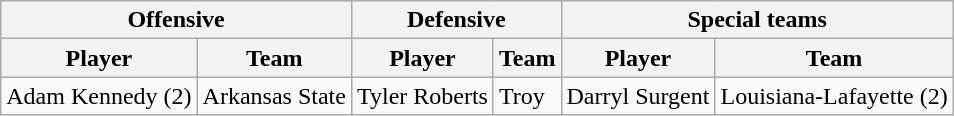<table class="wikitable">
<tr>
<th colspan="2">Offensive</th>
<th colspan="2">Defensive</th>
<th colspan="2">Special teams</th>
</tr>
<tr>
<th>Player</th>
<th>Team</th>
<th>Player</th>
<th>Team</th>
<th>Player</th>
<th>Team</th>
</tr>
<tr>
<td>Adam Kennedy (2)</td>
<td>Arkansas State</td>
<td>Tyler Roberts</td>
<td>Troy</td>
<td>Darryl Surgent</td>
<td>Louisiana-Lafayette (2)</td>
</tr>
</table>
